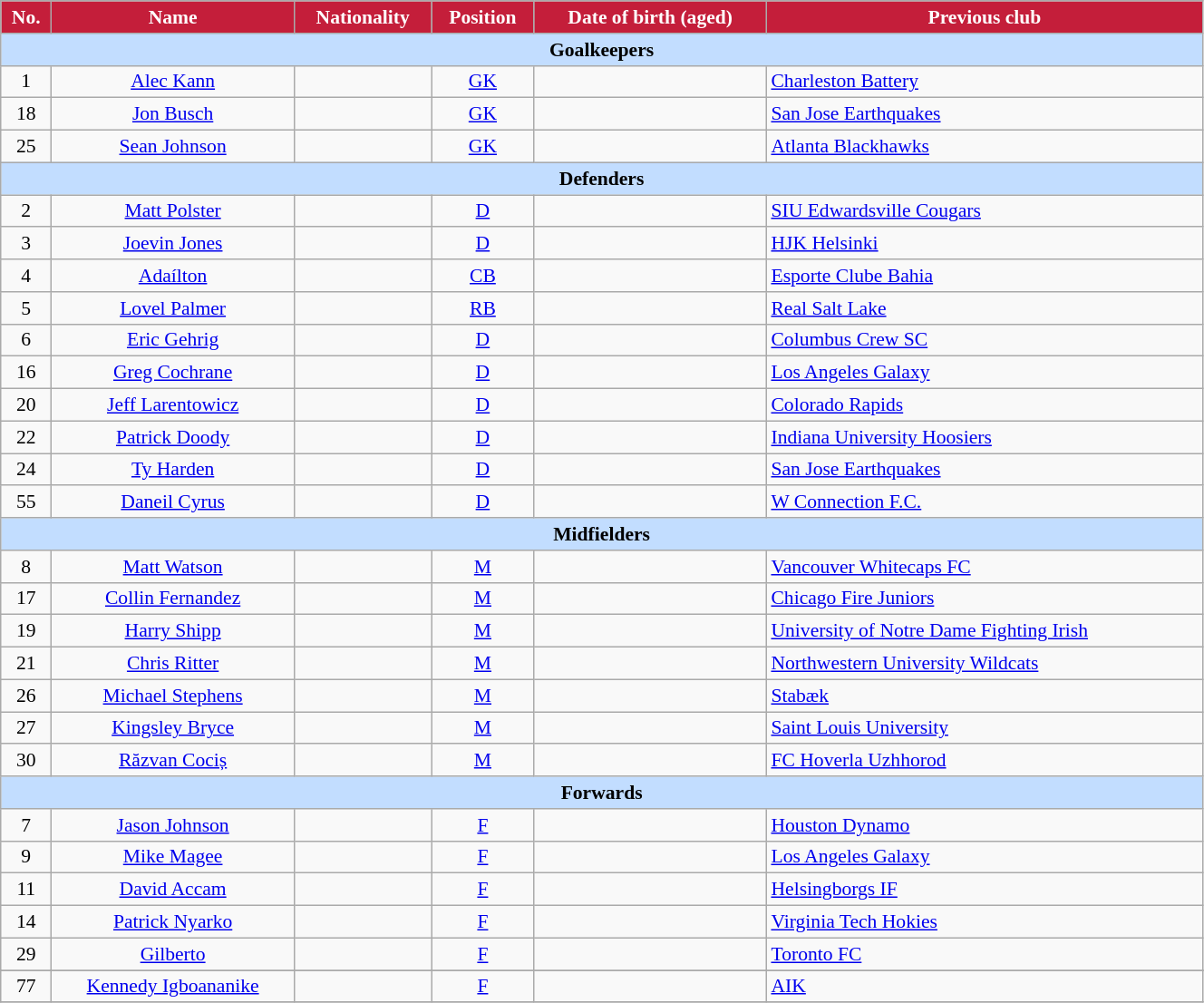<table class="wikitable" style="text-align:center; font-size:90%; width:70%;">
<tr>
<th style="background:#C41E3A; color:white; text-align:center;">No.</th>
<th style="background:#C41E3A; color:white; text-align:center;">Name</th>
<th style="background:#C41E3A; color:white; text-align:center;">Nationality</th>
<th style="background:#C41E3A; color:white; text-align:center;">Position</th>
<th style="background:#C41E3A; color:white; text-align:center;">Date of birth (aged)</th>
<th style="background:#C41E3A; color:white; text-align:center;">Previous club</th>
</tr>
<tr>
<th colspan="6" style="background:#c2ddff; color:black; text-align:center;">Goalkeepers</th>
</tr>
<tr>
<td>1</td>
<td><a href='#'>Alec Kann</a></td>
<td></td>
<td><a href='#'>GK</a></td>
<td></td>
<td align="left"> <a href='#'>Charleston Battery</a></td>
</tr>
<tr>
<td>18</td>
<td><a href='#'>Jon Busch</a></td>
<td></td>
<td><a href='#'>GK</a></td>
<td></td>
<td align="left"> <a href='#'>San Jose Earthquakes</a></td>
</tr>
<tr>
<td>25</td>
<td><a href='#'>Sean Johnson</a></td>
<td></td>
<td><a href='#'>GK</a></td>
<td></td>
<td align="left"> <a href='#'>Atlanta Blackhawks</a></td>
</tr>
<tr>
<th colspan="6" style="background:#c2ddff; color:black; text-align:center;">Defenders</th>
</tr>
<tr>
<td>2</td>
<td><a href='#'>Matt Polster</a></td>
<td></td>
<td><a href='#'>D</a></td>
<td></td>
<td align="left"> <a href='#'>SIU Edwardsville Cougars</a></td>
</tr>
<tr>
<td>3</td>
<td><a href='#'>Joevin Jones</a></td>
<td></td>
<td><a href='#'>D</a></td>
<td></td>
<td align="left"> <a href='#'>HJK Helsinki</a></td>
</tr>
<tr>
<td>4</td>
<td><a href='#'>Adaílton</a></td>
<td></td>
<td><a href='#'>CB</a></td>
<td></td>
<td align="left"> <a href='#'>Esporte Clube Bahia</a></td>
</tr>
<tr>
<td>5</td>
<td><a href='#'>Lovel Palmer</a></td>
<td></td>
<td><a href='#'>RB</a></td>
<td></td>
<td align="left"> <a href='#'>Real Salt Lake</a></td>
</tr>
<tr>
<td>6</td>
<td><a href='#'>Eric Gehrig</a></td>
<td></td>
<td><a href='#'>D</a></td>
<td></td>
<td align="left"> <a href='#'>Columbus Crew SC</a></td>
</tr>
<tr>
<td>16</td>
<td><a href='#'>Greg Cochrane</a></td>
<td></td>
<td><a href='#'>D</a></td>
<td></td>
<td align="left"> <a href='#'>Los Angeles Galaxy</a></td>
</tr>
<tr>
<td>20</td>
<td><a href='#'>Jeff Larentowicz</a></td>
<td></td>
<td><a href='#'>D</a></td>
<td></td>
<td align="left"> <a href='#'>Colorado Rapids</a></td>
</tr>
<tr>
<td>22</td>
<td><a href='#'>Patrick Doody</a></td>
<td></td>
<td><a href='#'>D</a></td>
<td></td>
<td align="left"> <a href='#'>Indiana University Hoosiers</a></td>
</tr>
<tr>
<td>24</td>
<td><a href='#'>Ty Harden</a></td>
<td></td>
<td><a href='#'>D</a></td>
<td></td>
<td align="left"> <a href='#'>San Jose Earthquakes</a></td>
</tr>
<tr>
<td>55</td>
<td><a href='#'>Daneil Cyrus</a></td>
<td></td>
<td><a href='#'>D</a></td>
<td></td>
<td align="left"> <a href='#'>W Connection F.C.</a></td>
</tr>
<tr>
<th colspan="6" style="background:#c2ddff; color:black; text-align:center;">Midfielders</th>
</tr>
<tr>
<td>8</td>
<td><a href='#'>Matt Watson</a></td>
<td></td>
<td><a href='#'>M</a></td>
<td></td>
<td align="left"> <a href='#'>Vancouver Whitecaps FC</a></td>
</tr>
<tr>
<td>17</td>
<td><a href='#'>Collin Fernandez</a></td>
<td></td>
<td><a href='#'>M</a></td>
<td></td>
<td align="left"> <a href='#'>Chicago Fire Juniors</a></td>
</tr>
<tr>
<td>19</td>
<td><a href='#'>Harry Shipp</a></td>
<td></td>
<td><a href='#'>M</a></td>
<td></td>
<td align="left"> <a href='#'>University of Notre Dame Fighting Irish</a></td>
</tr>
<tr>
<td>21</td>
<td><a href='#'>Chris Ritter</a></td>
<td></td>
<td><a href='#'>M</a></td>
<td></td>
<td align="left"> <a href='#'>Northwestern University Wildcats</a></td>
</tr>
<tr>
<td>26</td>
<td><a href='#'>Michael Stephens</a></td>
<td></td>
<td><a href='#'>M</a></td>
<td></td>
<td align="left"> <a href='#'>Stabæk</a></td>
</tr>
<tr>
<td>27</td>
<td><a href='#'>Kingsley Bryce</a></td>
<td></td>
<td><a href='#'>M</a></td>
<td></td>
<td align="left"> <a href='#'>Saint Louis University</a></td>
</tr>
<tr>
<td>30</td>
<td><a href='#'>Răzvan Cociș</a></td>
<td></td>
<td><a href='#'>M</a></td>
<td></td>
<td align="left"> <a href='#'>FC Hoverla Uzhhorod</a></td>
</tr>
<tr>
<th colspan="6" style="background:#c2ddff; color:black; text-align:center;">Forwards</th>
</tr>
<tr>
<td>7</td>
<td><a href='#'>Jason Johnson</a></td>
<td></td>
<td><a href='#'>F</a></td>
<td></td>
<td align="left"> <a href='#'>Houston Dynamo</a></td>
</tr>
<tr>
<td>9</td>
<td><a href='#'>Mike Magee</a></td>
<td></td>
<td><a href='#'>F</a></td>
<td></td>
<td align="left"> <a href='#'>Los Angeles Galaxy</a></td>
</tr>
<tr>
<td>11</td>
<td><a href='#'>David Accam</a></td>
<td></td>
<td><a href='#'>F</a></td>
<td></td>
<td align="left"> <a href='#'>Helsingborgs IF</a></td>
</tr>
<tr>
<td>14</td>
<td><a href='#'>Patrick Nyarko</a></td>
<td></td>
<td><a href='#'>F</a></td>
<td></td>
<td align="left"> <a href='#'>Virginia Tech Hokies</a></td>
</tr>
<tr>
<td>29</td>
<td><a href='#'>Gilberto</a></td>
<td></td>
<td><a href='#'>F</a></td>
<td></td>
<td align="left"> <a href='#'>Toronto FC</a></td>
</tr>
<tr>
</tr>
<tr>
<td>77</td>
<td><a href='#'>Kennedy Igboananike</a></td>
<td></td>
<td><a href='#'>F</a></td>
<td></td>
<td align="left"> <a href='#'>AIK</a></td>
</tr>
<tr>
</tr>
</table>
